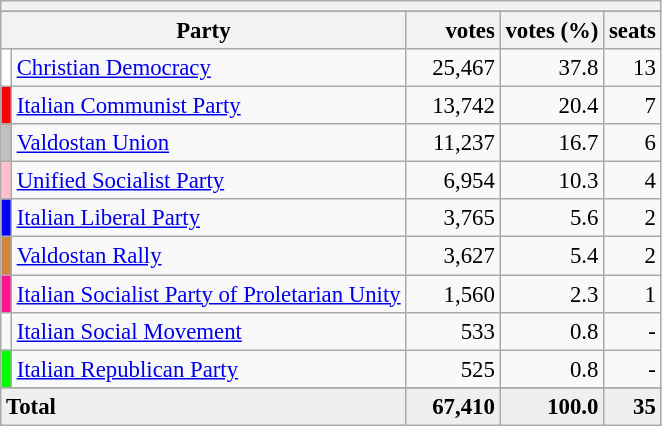<table class="wikitable" style="font-size:95%">
<tr>
<th colspan=5></th>
</tr>
<tr>
</tr>
<tr bgcolor="EFEFEF">
<th colspan=2>Party</th>
<th>      votes</th>
<th>votes (%)</th>
<th>seats</th>
</tr>
<tr>
<td bgcolor=White></td>
<td><a href='#'>Christian Democracy</a></td>
<td align=right>25,467</td>
<td align=right>37.8</td>
<td align=right>13</td>
</tr>
<tr>
<td bgcolor=Red></td>
<td><a href='#'>Italian Communist Party</a></td>
<td align=right>13,742</td>
<td align=right>20.4</td>
<td align=right>7</td>
</tr>
<tr>
<td bgcolor=Silver></td>
<td><a href='#'>Valdostan Union</a></td>
<td align=right>11,237</td>
<td align=right>16.7</td>
<td align=right>6</td>
</tr>
<tr>
<td bgcolor=Pink></td>
<td><a href='#'>Unified Socialist Party</a></td>
<td align=right>6,954</td>
<td align=right>10.3</td>
<td align=right>4</td>
</tr>
<tr>
<td bgcolor=Blue></td>
<td><a href='#'>Italian Liberal Party</a></td>
<td align=right>3,765</td>
<td align=right>5.6</td>
<td align=right>2</td>
</tr>
<tr>
<td bgcolor=Peru></td>
<td><a href='#'>Valdostan Rally</a></td>
<td align=right>3,627</td>
<td align=right>5.4</td>
<td align=right>2</td>
</tr>
<tr>
<td bgcolor=Deeppink></td>
<td><a href='#'>Italian Socialist Party of Proletarian Unity</a></td>
<td align=right>1,560</td>
<td align=right>2.3</td>
<td align=right>1</td>
</tr>
<tr>
<td bgcolor=></td>
<td><a href='#'>Italian Social Movement</a></td>
<td align=right>533</td>
<td align=right>0.8</td>
<td align=right>-</td>
</tr>
<tr>
<td bgcolor=Lime></td>
<td><a href='#'>Italian Republican Party</a></td>
<td align=right>525</td>
<td align=right>0.8</td>
<td align=right>-</td>
</tr>
<tr>
</tr>
<tr bgcolor="EFEFEF">
<td colspan=2><strong>Total</strong></td>
<td align=right><strong>67,410</strong></td>
<td align=right><strong>100.0</strong></td>
<td align=right><strong>35</strong></td>
</tr>
</table>
